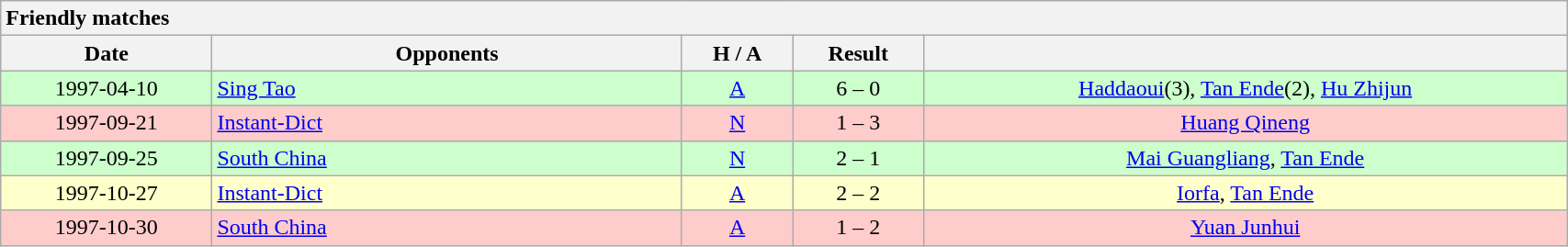<table class="wikitable collapsible collapsed" style="width:90%; text-align:center">
<tr>
<th colspan="5" style="text-align:left;">Friendly matches</th>
</tr>
<tr>
<th>Date</th>
<th width=30%>Opponents</th>
<th>H / A</th>
<th>Result</th>
<th></th>
</tr>
<tr bgcolor="#ccffcc">
<td>1997-04-10</td>
<td align=left> <a href='#'>Sing Tao</a></td>
<td><a href='#'>A</a></td>
<td>6 – 0</td>
<td><a href='#'>Haddaoui</a>(3), <a href='#'>Tan Ende</a>(2), <a href='#'>Hu Zhijun</a></td>
</tr>
<tr bgcolor="#ffcccc">
<td>1997-09-21</td>
<td align=left> <a href='#'>Instant-Dict</a></td>
<td><a href='#'>N</a></td>
<td>1 – 3</td>
<td><a href='#'>Huang Qineng</a></td>
</tr>
<tr bgcolor="#ccffcc">
<td>1997-09-25</td>
<td align=left> <a href='#'>South China</a></td>
<td><a href='#'>N</a></td>
<td>2 – 1</td>
<td><a href='#'>Mai Guangliang</a>, <a href='#'>Tan Ende</a></td>
</tr>
<tr bgcolor="#ffffcc">
<td>1997-10-27</td>
<td align=left> <a href='#'>Instant-Dict</a></td>
<td><a href='#'>A</a></td>
<td>2 – 2</td>
<td><a href='#'>Iorfa</a>, <a href='#'>Tan Ende</a></td>
</tr>
<tr bgcolor="#ffcccc">
<td>1997-10-30</td>
<td align=left> <a href='#'>South China</a></td>
<td><a href='#'>A</a></td>
<td>1 – 2</td>
<td><a href='#'>Yuan Junhui</a></td>
</tr>
</table>
